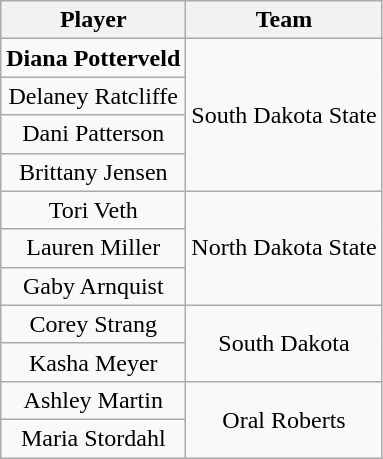<table class="wikitable" style="text-align: center;">
<tr>
<th>Player</th>
<th>Team</th>
</tr>
<tr>
<td><strong>Diana Potterveld</strong></td>
<td rowspan=4>South Dakota State</td>
</tr>
<tr>
<td>Delaney Ratcliffe</td>
</tr>
<tr>
<td>Dani Patterson</td>
</tr>
<tr>
<td>Brittany Jensen</td>
</tr>
<tr>
<td>Tori Veth</td>
<td rowspan=3>North Dakota State</td>
</tr>
<tr>
<td>Lauren Miller</td>
</tr>
<tr>
<td>Gaby Arnquist</td>
</tr>
<tr>
<td>Corey Strang</td>
<td rowspan=2>South Dakota</td>
</tr>
<tr>
<td>Kasha Meyer</td>
</tr>
<tr>
<td>Ashley Martin</td>
<td rowspan=2>Oral Roberts</td>
</tr>
<tr>
<td>Maria Stordahl</td>
</tr>
</table>
